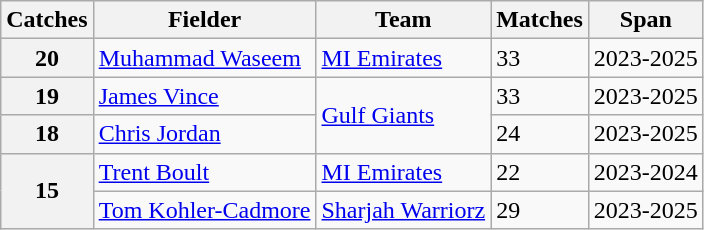<table class="wikitable">
<tr>
<th>Catches</th>
<th>Fielder</th>
<th>Team</th>
<th>Matches</th>
<th>Span</th>
</tr>
<tr>
<th>20</th>
<td><a href='#'>Muhammad Waseem</a></td>
<td><a href='#'>MI Emirates</a></td>
<td>33</td>
<td>2023-2025</td>
</tr>
<tr>
<th>19</th>
<td><a href='#'>James Vince</a></td>
<td rowspan="2"><a href='#'>Gulf Giants</a></td>
<td>33</td>
<td>2023-2025</td>
</tr>
<tr>
<th>18</th>
<td><a href='#'>Chris Jordan</a></td>
<td>24</td>
<td>2023-2025</td>
</tr>
<tr>
<th rowspan="2">15</th>
<td><a href='#'>Trent Boult</a></td>
<td><a href='#'>MI Emirates</a></td>
<td>22</td>
<td>2023-2024</td>
</tr>
<tr>
<td><a href='#'>Tom Kohler-Cadmore</a></td>
<td><a href='#'>Sharjah Warriorz</a></td>
<td>29</td>
<td>2023-2025</td>
</tr>
</table>
